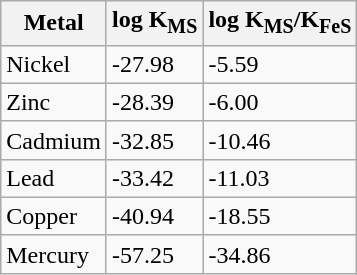<table class="wikitable">
<tr>
<th>Metal</th>
<th>log K<sub>MS</sub></th>
<th>log K<sub>MS</sub>/K<sub>FeS</sub></th>
</tr>
<tr>
<td>Nickel</td>
<td>-27.98</td>
<td>-5.59</td>
</tr>
<tr>
<td>Zinc</td>
<td>-28.39</td>
<td>-6.00</td>
</tr>
<tr>
<td>Cadmium</td>
<td>-32.85</td>
<td>-10.46</td>
</tr>
<tr>
<td>Lead</td>
<td>-33.42</td>
<td>-11.03</td>
</tr>
<tr>
<td>Copper</td>
<td>-40.94</td>
<td>-18.55</td>
</tr>
<tr>
<td>Mercury</td>
<td>-57.25</td>
<td>-34.86</td>
</tr>
</table>
